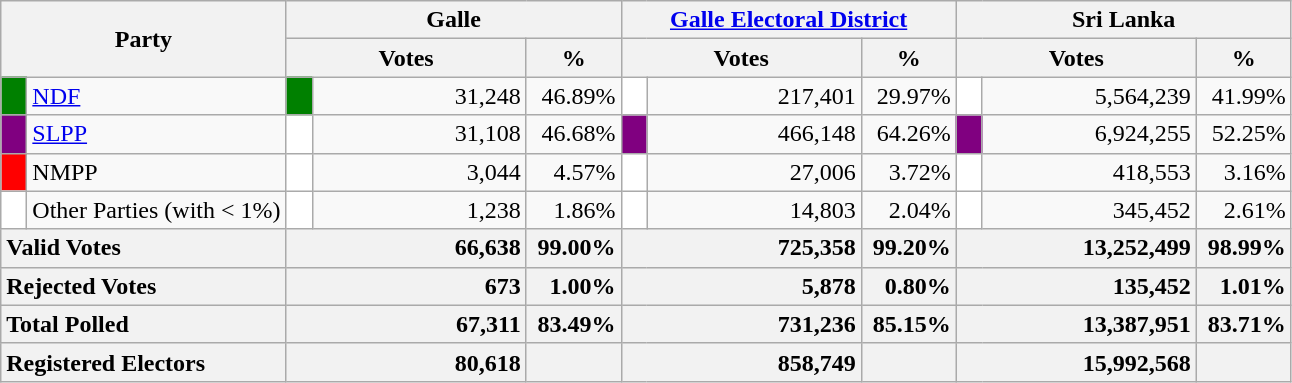<table class="wikitable">
<tr>
<th colspan="2" width="144px"rowspan="2">Party</th>
<th colspan="3" width="216px">Galle</th>
<th colspan="3" width="216px"><a href='#'>Galle Electoral District</a></th>
<th colspan="3" width="216px">Sri Lanka</th>
</tr>
<tr>
<th colspan="2" width="144px">Votes</th>
<th>%</th>
<th colspan="2" width="144px">Votes</th>
<th>%</th>
<th colspan="2" width="144px">Votes</th>
<th>%</th>
</tr>
<tr>
<td style="background-color:green;" width="10px"></td>
<td style="text-align:left;"><a href='#'>NDF</a></td>
<td style="background-color:green;" width="10px"></td>
<td style="text-align:right;">31,248</td>
<td style="text-align:right;">46.89%</td>
<td style="background-color:white;" width="10px"></td>
<td style="text-align:right;">217,401</td>
<td style="text-align:right;">29.97%</td>
<td style="background-color:white;" width="10px"></td>
<td style="text-align:right;">5,564,239</td>
<td style="text-align:right;">41.99%</td>
</tr>
<tr>
<td style="background-color:purple;" width="10px"></td>
<td style="text-align:left;"><a href='#'>SLPP</a></td>
<td style="background-color:white;" width="10px"></td>
<td style="text-align:right;">31,108</td>
<td style="text-align:right;">46.68%</td>
<td style="background-color:purple;" width="10px"></td>
<td style="text-align:right;">466,148</td>
<td style="text-align:right;">64.26%</td>
<td style="background-color:purple;" width="10px"></td>
<td style="text-align:right;">6,924,255</td>
<td style="text-align:right;">52.25%</td>
</tr>
<tr>
<td style="background-color:red;" width="10px"></td>
<td style="text-align:left;">NMPP</td>
<td style="background-color:white;" width="10px"></td>
<td style="text-align:right;">3,044</td>
<td style="text-align:right;">4.57%</td>
<td style="background-color:white;" width="10px"></td>
<td style="text-align:right;">27,006</td>
<td style="text-align:right;">3.72%</td>
<td style="background-color:white;" width="10px"></td>
<td style="text-align:right;">418,553</td>
<td style="text-align:right;">3.16%</td>
</tr>
<tr>
<td style="background-color:white;" width="10px"></td>
<td style="text-align:left;">Other Parties (with < 1%)</td>
<td style="background-color:white;" width="10px"></td>
<td style="text-align:right;">1,238</td>
<td style="text-align:right;">1.86%</td>
<td style="background-color:white;" width="10px"></td>
<td style="text-align:right;">14,803</td>
<td style="text-align:right;">2.04%</td>
<td style="background-color:white;" width="10px"></td>
<td style="text-align:right;">345,452</td>
<td style="text-align:right;">2.61%</td>
</tr>
<tr>
<th colspan="2" width="144px"style="text-align:left;">Valid Votes</th>
<th style="text-align:right;"colspan="2" width="144px">66,638</th>
<th style="text-align:right;">99.00%</th>
<th style="text-align:right;"colspan="2" width="144px">725,358</th>
<th style="text-align:right;">99.20%</th>
<th style="text-align:right;"colspan="2" width="144px">13,252,499</th>
<th style="text-align:right;">98.99%</th>
</tr>
<tr>
<th colspan="2" width="144px"style="text-align:left;">Rejected Votes</th>
<th style="text-align:right;"colspan="2" width="144px">673</th>
<th style="text-align:right;">1.00%</th>
<th style="text-align:right;"colspan="2" width="144px">5,878</th>
<th style="text-align:right;">0.80%</th>
<th style="text-align:right;"colspan="2" width="144px">135,452</th>
<th style="text-align:right;">1.01%</th>
</tr>
<tr>
<th colspan="2" width="144px"style="text-align:left;">Total Polled</th>
<th style="text-align:right;"colspan="2" width="144px">67,311</th>
<th style="text-align:right;">83.49%</th>
<th style="text-align:right;"colspan="2" width="144px">731,236</th>
<th style="text-align:right;">85.15%</th>
<th style="text-align:right;"colspan="2" width="144px">13,387,951</th>
<th style="text-align:right;">83.71%</th>
</tr>
<tr>
<th colspan="2" width="144px"style="text-align:left;">Registered Electors</th>
<th style="text-align:right;"colspan="2" width="144px">80,618</th>
<th></th>
<th style="text-align:right;"colspan="2" width="144px">858,749</th>
<th></th>
<th style="text-align:right;"colspan="2" width="144px">15,992,568</th>
<th></th>
</tr>
</table>
